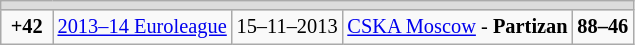<table class="wikitable" style="text-align:center;font-size:85%">
<tr>
<td style="color:black;background:#DCDCDC" colspan="5"></td>
</tr>
<tr>
<td> <strong>+42</strong> </td>
<td align="left"><a href='#'>2013–14 Euroleague</a></td>
<td align="center">15–11–2013</td>
<td align="left"> <a href='#'>CSKA Moscow</a> - <strong>Partizan</strong></td>
<td align="center"><strong>88–46</strong></td>
</tr>
</table>
